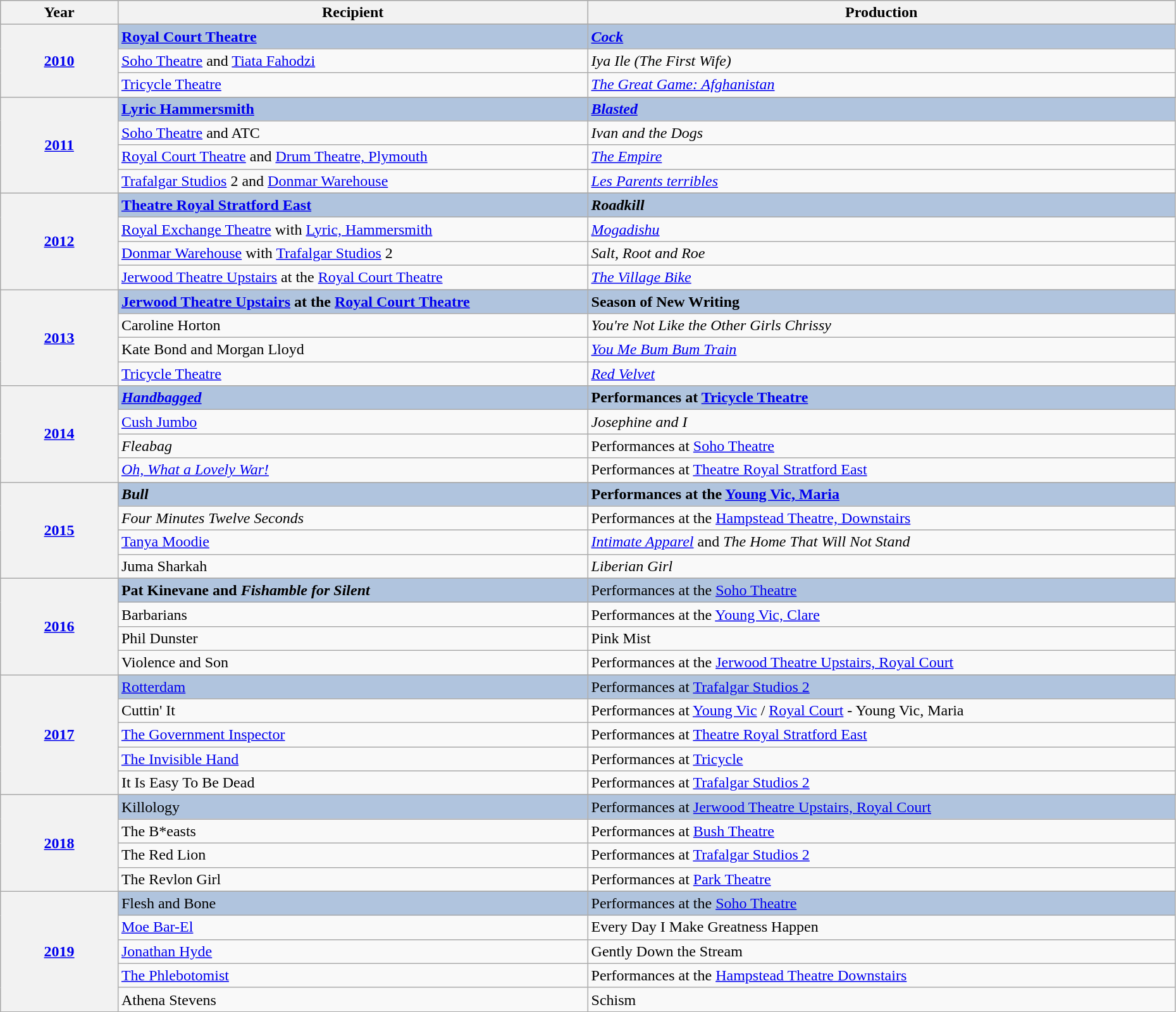<table class="wikitable" style="width:98%;">
<tr style="background:#bebebe;">
<th style="width:10%;">Year</th>
<th style="width:40%;">Recipient</th>
<th style="width:50%;">Production</th>
</tr>
<tr>
<th rowspan="4" align="center"><a href='#'>2010</a></th>
</tr>
<tr style="background:#B0C4DE">
<td><strong><a href='#'>Royal Court Theatre</a></strong></td>
<td><strong><em><a href='#'>Cock</a></em></strong></td>
</tr>
<tr>
<td><a href='#'>Soho Theatre</a> and <a href='#'>Tiata Fahodzi</a></td>
<td><em>Iya Ile (The First Wife)</em></td>
</tr>
<tr>
<td><a href='#'>Tricycle Theatre</a></td>
<td><em><a href='#'>The Great Game: Afghanistan</a></em></td>
</tr>
<tr>
<th rowspan="5" align="center"><a href='#'>2011</a></th>
</tr>
<tr style="background:#B0C4DE">
<td><strong><a href='#'>Lyric Hammersmith</a></strong></td>
<td><strong><em><a href='#'>Blasted</a></em></strong></td>
</tr>
<tr>
<td><a href='#'>Soho Theatre</a> and ATC</td>
<td><em>Ivan and the Dogs</em></td>
</tr>
<tr>
<td><a href='#'>Royal Court Theatre</a> and <a href='#'>Drum Theatre, Plymouth</a></td>
<td><em><a href='#'>The Empire</a></em></td>
</tr>
<tr>
<td><a href='#'>Trafalgar Studios</a> 2 and <a href='#'>Donmar Warehouse</a></td>
<td><em><a href='#'>Les Parents terribles</a></em></td>
</tr>
<tr>
<th rowspan="5" align="center"><a href='#'>2012</a></th>
</tr>
<tr style="background:#B0C4DE">
<td><strong><a href='#'>Theatre Royal Stratford East</a></strong></td>
<td><strong><em>Roadkill</em></strong></td>
</tr>
<tr>
<td><a href='#'>Royal Exchange Theatre</a> with <a href='#'>Lyric, Hammersmith</a></td>
<td><em><a href='#'>Mogadishu</a></em></td>
</tr>
<tr>
<td><a href='#'>Donmar Warehouse</a> with <a href='#'>Trafalgar Studios</a> 2</td>
<td><em>Salt, Root and Roe</em></td>
</tr>
<tr>
<td><a href='#'>Jerwood Theatre Upstairs</a> at the <a href='#'>Royal Court Theatre</a></td>
<td><em><a href='#'>The Village Bike</a></em></td>
</tr>
<tr>
<th rowspan="5" align="center"><a href='#'>2013</a></th>
</tr>
<tr style="background:#B0C4DE">
<td><strong><a href='#'>Jerwood Theatre Upstairs</a> at the <a href='#'>Royal Court Theatre</a></strong></td>
<td><strong>Season of New Writing</strong></td>
</tr>
<tr>
<td>Caroline Horton</td>
<td><em>You're Not Like the Other Girls Chrissy</em></td>
</tr>
<tr>
<td>Kate Bond and Morgan Lloyd</td>
<td><em><a href='#'>You Me Bum Bum Train</a></em></td>
</tr>
<tr>
<td><a href='#'>Tricycle Theatre</a></td>
<td><em><a href='#'>Red Velvet</a></em></td>
</tr>
<tr>
<th rowspan="5" align="center"><a href='#'>2014</a></th>
</tr>
<tr style="background:#B0C4DE">
<td><strong><em><a href='#'>Handbagged</a></em></strong></td>
<td><strong>Performances at <a href='#'>Tricycle Theatre</a></strong></td>
</tr>
<tr>
<td><a href='#'>Cush Jumbo</a></td>
<td><em>Josephine and I</em></td>
</tr>
<tr>
<td><em>Fleabag</em></td>
<td>Performances at <a href='#'>Soho Theatre</a></td>
</tr>
<tr>
<td><em><a href='#'>Oh, What a Lovely War!</a></em></td>
<td>Performances at <a href='#'>Theatre Royal Stratford East</a></td>
</tr>
<tr>
<th rowspan="5" align="center"><a href='#'>2015</a></th>
</tr>
<tr style="background:#B0C4DE">
<td><strong><em>Bull</em></strong></td>
<td><strong>Performances at the <a href='#'>Young Vic, Maria</a></strong></td>
</tr>
<tr>
<td><em>Four Minutes Twelve Seconds</em></td>
<td>Performances at the <a href='#'>Hampstead Theatre, Downstairs</a></td>
</tr>
<tr>
<td><a href='#'>Tanya Moodie</a></td>
<td><em><a href='#'>Intimate Apparel</a></em> and <em>The Home That Will Not Stand</em></td>
</tr>
<tr>
<td>Juma Sharkah</td>
<td><em>Liberian Girl</em></td>
</tr>
<tr>
<th rowspan="5" align="center"><a href='#'>2016</a></th>
</tr>
<tr style="background:#B0C4DE">
<td><strong>Pat Kinevane and <em>Fishamble for Silent<strong><em></td>
<td></strong>Performances at the <a href='#'>Soho Theatre</a><strong></td>
</tr>
<tr>
<td></em>Barbarians<em></td>
<td>Performances at the <a href='#'>Young Vic, Clare</a></td>
</tr>
<tr>
<td>Phil Dunster</td>
<td></em>Pink Mist<em></td>
</tr>
<tr>
<td></em>Violence and Son<em></td>
<td>Performances at the <a href='#'>Jerwood Theatre Upstairs, Royal Court</a></td>
</tr>
<tr>
<th rowspan="6"><a href='#'>2017</a></th>
</tr>
<tr style="background:#B0C4DE">
<td></em></strong><a href='#'>Rotterdam</a><strong><em></td>
<td></strong>Performances at <a href='#'>Trafalgar Studios 2</a><strong></td>
</tr>
<tr>
<td></em>Cuttin' It<em></td>
<td>Performances at <a href='#'>Young Vic</a> / <a href='#'>Royal Court</a> - Young Vic, Maria</td>
</tr>
<tr>
<td></em><a href='#'>The Government Inspector</a><em></td>
<td>Performances at <a href='#'>Theatre Royal Stratford East</a></td>
</tr>
<tr>
<td><a href='#'></em>The Invisible Hand<em></a></td>
<td>Performances at <a href='#'>Tricycle</a></td>
</tr>
<tr>
<td></em>It Is Easy To Be Dead<em></td>
<td>Performances at <a href='#'>Trafalgar Studios 2</a></td>
</tr>
<tr>
<th rowspan="5" align="center"><a href='#'>2018</a></th>
</tr>
<tr style="background:#B0C4DE">
<td></em></strong>Killology<strong><em></td>
<td></strong>Performances at <a href='#'>Jerwood Theatre Upstairs, Royal Court</a><strong></td>
</tr>
<tr>
<td></em>The B*easts<em></td>
<td>Performances at <a href='#'>Bush Theatre</a></td>
</tr>
<tr>
<td></em>The Red Lion<em></td>
<td>Performances at <a href='#'>Trafalgar Studios 2</a></td>
</tr>
<tr>
<td></em>The Revlon Girl<em></td>
<td>Performances at <a href='#'>Park Theatre</a></td>
</tr>
<tr>
<th rowspan=6 align=center><a href='#'>2019</a></th>
</tr>
<tr style="background:#B0C4DE">
<td></em></strong>Flesh and Bone<strong><em></td>
<td></strong>Performances at the <a href='#'>Soho Theatre</a><strong></td>
</tr>
<tr>
<td><a href='#'>Moe Bar-El</a></td>
<td></em>Every Day I Make Greatness Happen<em></td>
</tr>
<tr>
<td><a href='#'>Jonathan Hyde</a></td>
<td></em>Gently Down the Stream<em></td>
</tr>
<tr>
<td></em><a href='#'>The Phlebotomist</a><em></td>
<td>Performances at the <a href='#'>Hampstead Theatre Downstairs</a></td>
</tr>
<tr>
<td>Athena Stevens</td>
<td></em>Schism<em></td>
</tr>
</table>
